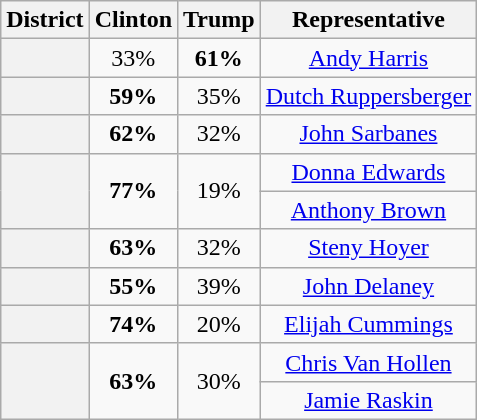<table class=wikitable>
<tr>
<th>District</th>
<th>Clinton</th>
<th>Trump</th>
<th>Representative</th>
</tr>
<tr align=center>
<th></th>
<td>33%</td>
<td><strong>61%</strong></td>
<td><a href='#'>Andy Harris</a></td>
</tr>
<tr align=center>
<th></th>
<td><strong>59%</strong></td>
<td>35%</td>
<td><a href='#'>Dutch Ruppersberger</a></td>
</tr>
<tr align=center>
<th></th>
<td><strong>62%</strong></td>
<td>32%</td>
<td><a href='#'>John Sarbanes</a></td>
</tr>
<tr align=center>
<th rowspan=2 ></th>
<td rowspan=2><strong>77%</strong></td>
<td rowspan=2>19%</td>
<td><a href='#'>Donna Edwards</a></td>
</tr>
<tr align=center>
<td><a href='#'>Anthony Brown</a></td>
</tr>
<tr align=center>
<th></th>
<td><strong>63%</strong></td>
<td>32%</td>
<td><a href='#'>Steny Hoyer</a></td>
</tr>
<tr align=center>
<th></th>
<td><strong>55%</strong></td>
<td>39%</td>
<td><a href='#'>John Delaney</a></td>
</tr>
<tr align=center>
<th></th>
<td><strong>74%</strong></td>
<td>20%</td>
<td><a href='#'>Elijah Cummings</a></td>
</tr>
<tr align=center>
<th rowspan=2 ></th>
<td rowspan=2><strong>63%</strong></td>
<td rowspan=2>30%</td>
<td><a href='#'>Chris Van Hollen</a></td>
</tr>
<tr align=center>
<td><a href='#'>Jamie Raskin</a></td>
</tr>
</table>
